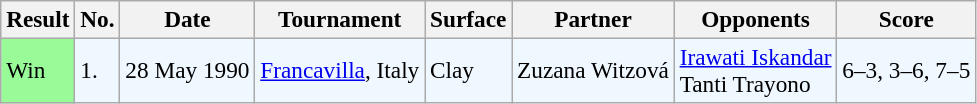<table class="sortable wikitable" style=font-size:97%>
<tr>
<th>Result</th>
<th>No.</th>
<th>Date</th>
<th>Tournament</th>
<th>Surface</th>
<th>Partner</th>
<th>Opponents</th>
<th>Score</th>
</tr>
<tr style="background:#f0f8ff;">
<td style="background:#98fb98;">Win</td>
<td>1.</td>
<td>28 May 1990</td>
<td><a href='#'>Francavilla</a>, Italy</td>
<td>Clay</td>
<td> Zuzana Witzová</td>
<td> <a href='#'>Irawati Iskandar</a> <br>  Tanti Trayono</td>
<td>6–3, 3–6, 7–5</td>
</tr>
</table>
